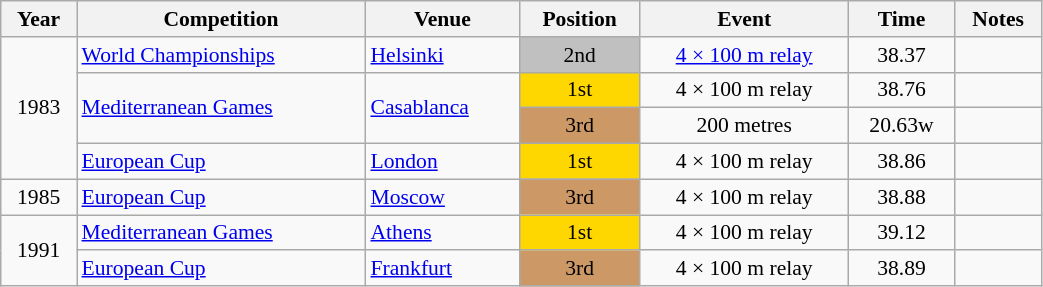<table class="wikitable" width=55% style="font-size:90%; text-align:center;">
<tr>
<th>Year</th>
<th>Competition</th>
<th>Venue</th>
<th>Position</th>
<th>Event</th>
<th>Time</th>
<th>Notes</th>
</tr>
<tr>
<td rowspan=4>1983</td>
<td align=left rowspan=1><a href='#'>World Championships</a></td>
<td align=left rowspan=1> <a href='#'>Helsinki</a></td>
<td bgcolor=silver>2nd</td>
<td><a href='#'>4 × 100 m relay</a></td>
<td>38.37</td>
<td></td>
</tr>
<tr>
<td align=left rowspan=2><a href='#'>Mediterranean Games</a></td>
<td align=left rowspan=2> <a href='#'>Casablanca</a></td>
<td bgcolor=gold>1st</td>
<td>4 × 100 m relay</td>
<td>38.76</td>
<td></td>
</tr>
<tr>
<td bgcolor=cc9966>3rd</td>
<td>200 metres</td>
<td>20.63w</td>
<td></td>
</tr>
<tr>
<td align=left><a href='#'>European Cup</a></td>
<td align=left> <a href='#'>London</a></td>
<td bgcolor=gold>1st</td>
<td>4 × 100 m relay</td>
<td>38.86</td>
<td></td>
</tr>
<tr>
<td>1985</td>
<td align=left><a href='#'>European Cup</a></td>
<td align=left> <a href='#'>Moscow</a></td>
<td bgcolor=cc9966>3rd</td>
<td>4 × 100 m relay</td>
<td>38.88</td>
<td></td>
</tr>
<tr>
<td rowspan=2>1991</td>
<td align=left><a href='#'>Mediterranean Games</a></td>
<td align=left> <a href='#'>Athens</a></td>
<td bgcolor=gold>1st</td>
<td>4 × 100 m relay</td>
<td>39.12</td>
<td></td>
</tr>
<tr>
<td align=left><a href='#'>European Cup</a></td>
<td align=left> <a href='#'>Frankfurt</a></td>
<td bgcolor=cc9966>3rd</td>
<td>4 × 100 m relay</td>
<td>38.89</td>
<td></td>
</tr>
</table>
